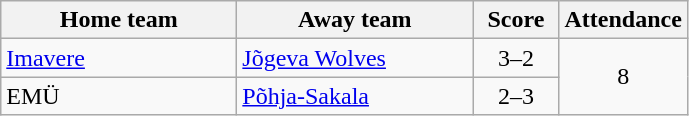<table class="wikitable">
<tr>
<th width=150px>Home team</th>
<th width=150px>Away team</th>
<th width=50px>Score</th>
<th width=50px>Attendance</th>
</tr>
<tr>
<td><a href='#'>Imavere</a></td>
<td><a href='#'>Jõgeva Wolves</a></td>
<td align=center>3–2</td>
<td align=center rowspan=2>8</td>
</tr>
<tr>
<td>EMÜ</td>
<td><a href='#'>Põhja-Sakala</a></td>
<td align=center>2–3</td>
</tr>
</table>
